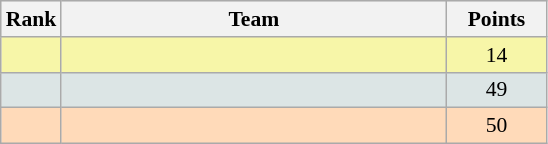<table class="wikitable" style="text-align:center; font-size: 90%; border: gray solid 1px;border-collapse:collapse;">
<tr bgcolor="#E4E4E4">
<th style="border-bottom:1px solid #AAAAAA" width=10>Rank</th>
<th style="border-bottom:1px solid #AAAAAA" width=250>Team</th>
<th style="border-bottom:1px solid #AAAAAA" width=60>Points</th>
</tr>
<tr bgcolor=F7F6A8>
<td></td>
<td align=left></td>
<td>14</td>
</tr>
<tr bgcolor=DCE5E5>
<td></td>
<td align=left></td>
<td>49</td>
</tr>
<tr bgcolor=FFDAB9>
<td></td>
<td align=left></td>
<td>50</td>
</tr>
</table>
